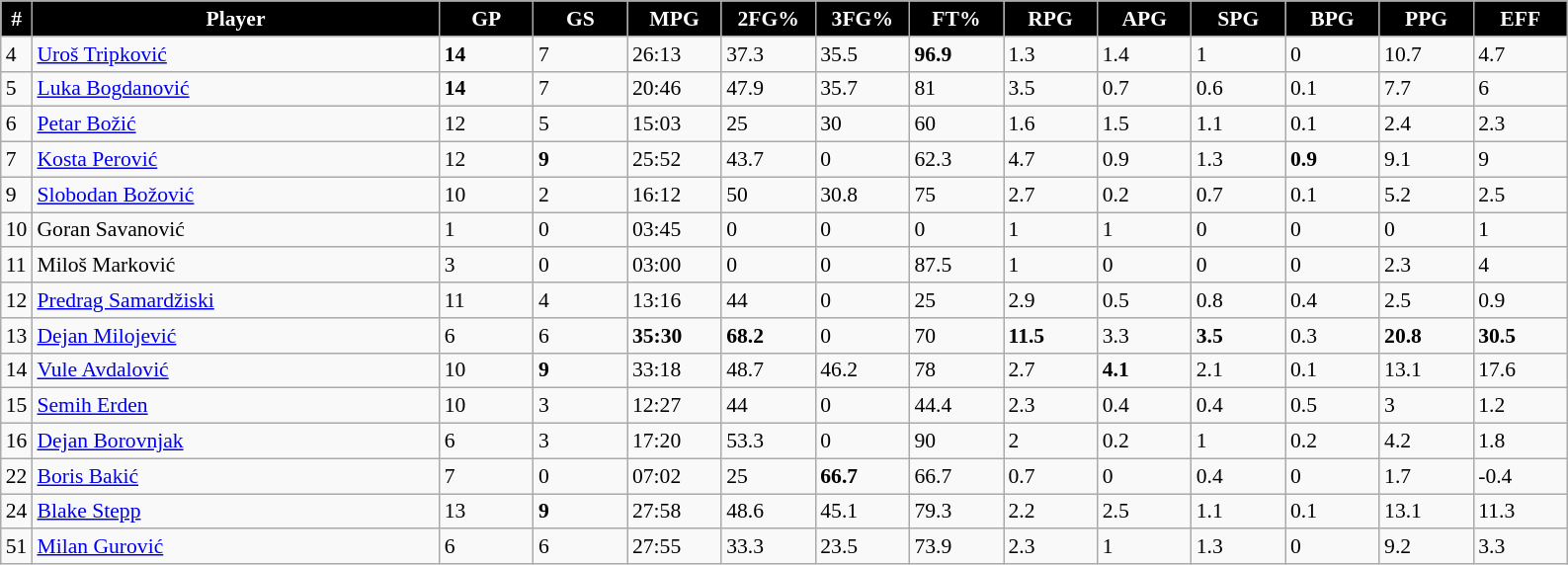<table class="wikitable sortable" style="font-size: 90%">
<tr>
<th style="background:black; color:white;" width="2%">#</th>
<th style="background:black; color:white;">Player</th>
<th style="background:black; color:white;" width="6%">GP</th>
<th style="background:black; color:white;" width="6%">GS</th>
<th style="background:black; color:white;" width="6%">MPG</th>
<th style="background:black; color:white;" width="6%">2FG%</th>
<th style="background:black; color:white;" width="6%">3FG%</th>
<th style="background:black; color:white;" width="6%">FT%</th>
<th style="background:black; color:white;" width="6%">RPG</th>
<th style="background:black; color:white;" width="6%">APG</th>
<th style="background:black; color:white;" width="6%">SPG</th>
<th style="background:black; color:white;" width="6%">BPG</th>
<th style="background:black; color:white;" width="6%">PPG</th>
<th style="background:black; color:white;" width="6%">EFF</th>
</tr>
<tr>
<td>4</td>
<td> <a href='#'>Uroš Tripković</a></td>
<td><strong>14</strong></td>
<td>7</td>
<td>26:13</td>
<td>37.3</td>
<td>35.5</td>
<td><strong>96.9</strong></td>
<td>1.3</td>
<td>1.4</td>
<td>1</td>
<td>0</td>
<td>10.7</td>
<td>4.7</td>
</tr>
<tr>
<td>5</td>
<td> <a href='#'>Luka Bogdanović</a></td>
<td><strong>14</strong></td>
<td>7</td>
<td>20:46</td>
<td>47.9</td>
<td>35.7</td>
<td>81</td>
<td>3.5</td>
<td>0.7</td>
<td>0.6</td>
<td>0.1</td>
<td>7.7</td>
<td>6</td>
</tr>
<tr>
<td>6</td>
<td> <a href='#'>Petar Božić</a></td>
<td>12</td>
<td>5</td>
<td>15:03</td>
<td>25</td>
<td>30</td>
<td>60</td>
<td>1.6</td>
<td>1.5</td>
<td>1.1</td>
<td>0.1</td>
<td>2.4</td>
<td>2.3</td>
</tr>
<tr>
<td>7</td>
<td> <a href='#'>Kosta Perović</a></td>
<td>12</td>
<td><strong>9</strong></td>
<td>25:52</td>
<td>43.7</td>
<td>0</td>
<td>62.3</td>
<td>4.7</td>
<td>0.9</td>
<td>1.3</td>
<td><strong>0.9</strong></td>
<td>9.1</td>
<td>9</td>
</tr>
<tr>
<td>9</td>
<td> <a href='#'>Slobodan Božović</a></td>
<td>10</td>
<td>2</td>
<td>16:12</td>
<td>50</td>
<td>30.8</td>
<td>75</td>
<td>2.7</td>
<td>0.2</td>
<td>0.7</td>
<td>0.1</td>
<td>5.2</td>
<td>2.5</td>
</tr>
<tr>
<td>10</td>
<td> Goran Savanović</td>
<td>1</td>
<td>0</td>
<td>03:45</td>
<td>0</td>
<td>0</td>
<td>0</td>
<td>1</td>
<td>1</td>
<td>0</td>
<td>0</td>
<td>0</td>
<td>1</td>
</tr>
<tr>
<td>11</td>
<td> Miloš Marković</td>
<td>3</td>
<td>0</td>
<td>03:00</td>
<td>0</td>
<td>0</td>
<td>87.5</td>
<td>1</td>
<td>0</td>
<td>0</td>
<td>0</td>
<td>2.3</td>
<td>4</td>
</tr>
<tr>
<td>12</td>
<td> <a href='#'>Predrag Samardžiski</a></td>
<td>11</td>
<td>4</td>
<td>13:16</td>
<td>44</td>
<td>0</td>
<td>25</td>
<td>2.9</td>
<td>0.5</td>
<td>0.8</td>
<td>0.4</td>
<td>2.5</td>
<td>0.9</td>
</tr>
<tr>
<td>13</td>
<td> <a href='#'>Dejan Milojević</a></td>
<td>6</td>
<td>6</td>
<td><strong>35:30</strong></td>
<td><strong>68.2</strong></td>
<td>0</td>
<td>70</td>
<td><strong>11.5</strong></td>
<td>3.3</td>
<td><strong>3.5</strong></td>
<td>0.3</td>
<td><strong>20.8</strong></td>
<td><strong>30.5</strong></td>
</tr>
<tr>
<td>14</td>
<td> <a href='#'>Vule Avdalović</a></td>
<td>10</td>
<td><strong>9</strong></td>
<td>33:18</td>
<td>48.7</td>
<td>46.2</td>
<td>78</td>
<td>2.7</td>
<td><strong>4.1</strong></td>
<td>2.1</td>
<td>0.1</td>
<td>13.1</td>
<td>17.6</td>
</tr>
<tr>
<td>15</td>
<td> <a href='#'>Semih Erden</a></td>
<td>10</td>
<td>3</td>
<td>12:27</td>
<td>44</td>
<td>0</td>
<td>44.4</td>
<td>2.3</td>
<td>0.4</td>
<td>0.4</td>
<td>0.5</td>
<td>3</td>
<td>1.2</td>
</tr>
<tr>
<td>16</td>
<td> <a href='#'>Dejan Borovnjak</a></td>
<td>6</td>
<td>3</td>
<td>17:20</td>
<td>53.3</td>
<td>0</td>
<td>90</td>
<td>2</td>
<td>0.2</td>
<td>1</td>
<td>0.2</td>
<td>4.2</td>
<td>1.8</td>
</tr>
<tr>
<td>22</td>
<td> <a href='#'>Boris Bakić</a></td>
<td>7</td>
<td>0</td>
<td>07:02</td>
<td>25</td>
<td><strong>66.7</strong></td>
<td>66.7</td>
<td>0.7</td>
<td>0</td>
<td>0.4</td>
<td>0</td>
<td>1.7</td>
<td>-0.4</td>
</tr>
<tr>
<td>24</td>
<td> <a href='#'>Blake Stepp</a></td>
<td>13</td>
<td><strong>9</strong></td>
<td>27:58</td>
<td>48.6</td>
<td>45.1</td>
<td>79.3</td>
<td>2.2</td>
<td>2.5</td>
<td>1.1</td>
<td>0.1</td>
<td>13.1</td>
<td>11.3</td>
</tr>
<tr>
<td>51</td>
<td> <a href='#'>Milan Gurović</a></td>
<td>6</td>
<td>6</td>
<td>27:55</td>
<td>33.3</td>
<td>23.5</td>
<td>73.9</td>
<td>2.3</td>
<td>1</td>
<td>1.3</td>
<td>0</td>
<td>9.2</td>
<td>3.3</td>
</tr>
</table>
